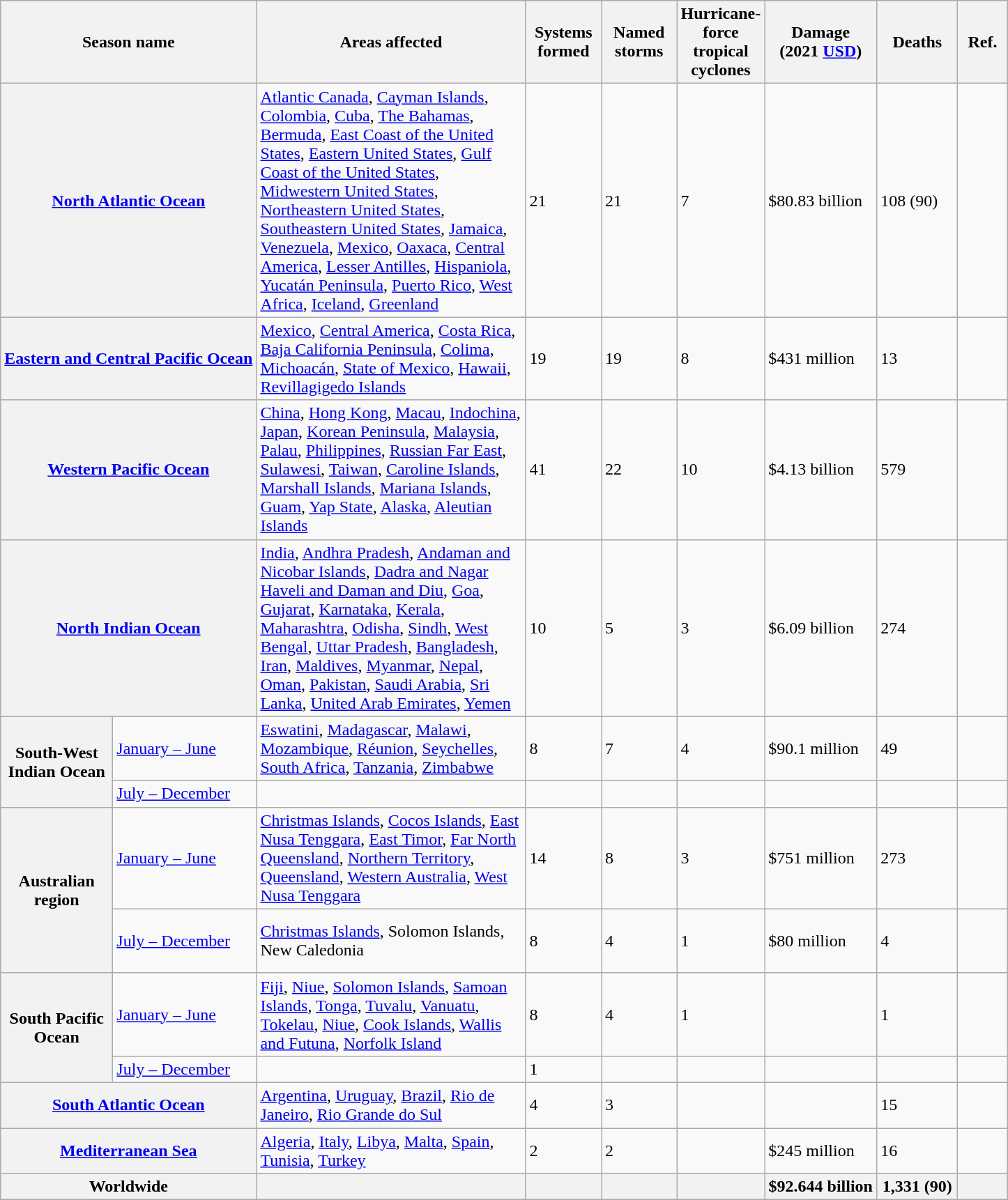<table class="wikitable">
<tr>
<th colspan=2>Season name</th>
<th width="250">Areas affected</th>
<th width="65">Systems formed</th>
<th width="65">Named storms</th>
<th width="65">Hurricane-force<br>tropical cyclones</th>
<th width="100">Damage<br>(2021 <a href='#'>USD</a>)</th>
<th width="70">Deaths</th>
<th width="40">Ref.</th>
</tr>
<tr>
<th colspan=2><a href='#'>North Atlantic Ocean</a></th>
<td><a href='#'>Atlantic Canada</a>, <a href='#'>Cayman Islands</a>, <a href='#'>Colombia</a>, <a href='#'>Cuba</a>, <a href='#'>The Bahamas</a>, <a href='#'>Bermuda</a>, <a href='#'>East Coast of the United States</a>, <a href='#'>Eastern United States</a>, <a href='#'>Gulf Coast of the United States</a>, <a href='#'>Midwestern United States</a>, <a href='#'>Northeastern United States</a>, <a href='#'>Southeastern United States</a>, <a href='#'>Jamaica</a>, <a href='#'>Venezuela</a>, <a href='#'>Mexico</a>, <a href='#'>Oaxaca</a>, <a href='#'>Central America</a>, <a href='#'>Lesser Antilles</a>, <a href='#'>Hispaniola</a>, <a href='#'>Yucatán Peninsula</a>, <a href='#'>Puerto Rico</a>, <a href='#'>West Africa</a>, <a href='#'>Iceland</a>, <a href='#'>Greenland</a></td>
<td>21</td>
<td>21</td>
<td>7</td>
<td>$80.83 billion </td>
<td>108 (90)</td>
<td></td>
</tr>
<tr>
<th colspan=2><a href='#'>Eastern and Central Pacific Ocean</a></th>
<td><a href='#'>Mexico</a>, <a href='#'>Central America</a>, <a href='#'>Costa Rica</a>, <a href='#'>Baja California Peninsula</a>, <a href='#'>Colima</a>, <a href='#'>Michoacán</a>, <a href='#'>State of Mexico</a>, <a href='#'>Hawaii</a>, <a href='#'>Revillagigedo Islands</a></td>
<td>19</td>
<td>19</td>
<td>8</td>
<td>$431 million</td>
<td>13</td>
<td></td>
</tr>
<tr>
<th colspan=2><a href='#'>Western Pacific Ocean</a></th>
<td><a href='#'>China</a>, <a href='#'>Hong Kong</a>, <a href='#'>Macau</a>, <a href='#'>Indochina</a>, <a href='#'>Japan</a>, <a href='#'>Korean Peninsula</a>, <a href='#'>Malaysia</a>, <a href='#'>Palau</a>, <a href='#'>Philippines</a>, <a href='#'>Russian Far East</a>, <a href='#'>Sulawesi</a>, <a href='#'>Taiwan</a>, <a href='#'>Caroline Islands</a>, <a href='#'>Marshall Islands</a>, <a href='#'>Mariana Islands</a>, <a href='#'>Guam</a>, <a href='#'>Yap State</a>, <a href='#'>Alaska</a>, <a href='#'>Aleutian Islands</a></td>
<td>41</td>
<td>22</td>
<td>10</td>
<td>$4.13 billion </td>
<td>579</td>
<td><br></td>
</tr>
<tr>
<th colspan=2><a href='#'>North Indian Ocean</a></th>
<td><a href='#'>India</a>, <a href='#'>Andhra Pradesh</a>, <a href='#'>Andaman and Nicobar Islands</a>, <a href='#'>Dadra and Nagar Haveli and Daman and Diu</a>, <a href='#'>Goa</a>, <a href='#'>Gujarat</a>, <a href='#'>Karnataka</a>, <a href='#'>Kerala</a>, <a href='#'>Maharashtra</a>, <a href='#'>Odisha</a>, <a href='#'>Sindh</a>, <a href='#'>West Bengal</a>, <a href='#'>Uttar Pradesh</a>, <a href='#'>Bangladesh</a>, <a href='#'>Iran</a>, <a href='#'>Maldives</a>, <a href='#'>Myanmar</a>, <a href='#'>Nepal</a>, <a href='#'>Oman</a>, <a href='#'>Pakistan</a>, <a href='#'>Saudi Arabia</a>, <a href='#'>Sri Lanka</a>, <a href='#'>United Arab Emirates</a>, <a href='#'>Yemen</a></td>
<td>10</td>
<td>5</td>
<td>3</td>
<td>$6.09 billion </td>
<td>274</td>
<td></td>
</tr>
<tr>
<th rowspan=2 width=100>South-West Indian Ocean</th>
<td width=130><a href='#'>January – June</a></td>
<td><a href='#'>Eswatini</a>, <a href='#'>Madagascar</a>, <a href='#'>Malawi</a>, <a href='#'>Mozambique</a>, <a href='#'>Réunion</a>, <a href='#'>Seychelles</a>, <a href='#'>South Africa</a>, <a href='#'>Tanzania</a>, <a href='#'>Zimbabwe</a></td>
<td>8</td>
<td>7</td>
<td>4</td>
<td>$90.1 million</td>
<td>49</td>
<td></td>
</tr>
<tr>
<td><a href='#'>July – December</a></td>
<td></td>
<td></td>
<td></td>
<td></td>
<td></td>
<td></td>
<td></td>
</tr>
<tr>
<th rowspan=2>Australian region</th>
<td><a href='#'>January – June</a></td>
<td><a href='#'>Christmas Islands</a>, <a href='#'>Cocos Islands</a>, <a href='#'>East Nusa Tenggara</a>, <a href='#'>East Timor</a>, <a href='#'>Far North Queensland</a>, <a href='#'>Northern Territory</a>, <a href='#'>Queensland</a>, <a href='#'>Western Australia</a>, <a href='#'>West Nusa Tenggara</a></td>
<td>14</td>
<td>8</td>
<td>3</td>
<td>$751 million</td>
<td>273 </td>
<td><br><br><br></td>
</tr>
<tr>
<td><a href='#'>July – December</a></td>
<td><a href='#'>Christmas Islands</a>, Solomon Islands, New Caledonia</td>
<td>8</td>
<td>4</td>
<td>1</td>
<td>$80 million</td>
<td>4</td>
<td><br><br><br></td>
</tr>
<tr>
<th rowspan=2>South Pacific Ocean</th>
<td><a href='#'>January – June</a></td>
<td><a href='#'>Fiji</a>, <a href='#'>Niue</a>, <a href='#'>Solomon Islands</a>, <a href='#'>Samoan Islands</a>, <a href='#'>Tonga</a>, <a href='#'>Tuvalu</a>, <a href='#'>Vanuatu</a>, <a href='#'>Tokelau</a>, <a href='#'>Niue</a>, <a href='#'>Cook Islands</a>, <a href='#'>Wallis and Futuna</a>, <a href='#'>Norfolk Island</a></td>
<td>8</td>
<td>4</td>
<td>1</td>
<td></td>
<td>1</td>
<td></td>
</tr>
<tr>
<td><a href='#'>July – December</a></td>
<td></td>
<td>1</td>
<td></td>
<td></td>
<td></td>
<td></td>
<td></td>
</tr>
<tr>
<th colspan=2><a href='#'>South Atlantic Ocean</a></th>
<td><a href='#'>Argentina</a>, <a href='#'>Uruguay</a>, <a href='#'>Brazil</a>, <a href='#'>Rio de Janeiro</a>, <a href='#'>Rio Grande do Sul</a></td>
<td>4</td>
<td>3</td>
<td></td>
<td></td>
<td>15</td>
<td></td>
</tr>
<tr>
<th colspan=2><a href='#'>Mediterranean Sea</a></th>
<td><a href='#'>Algeria</a>, <a href='#'>Italy</a>, <a href='#'>Libya</a>, <a href='#'>Malta</a>, <a href='#'>Spain</a>, <a href='#'>Tunisia</a>, <a href='#'>Turkey</a></td>
<td>2</td>
<td>2</td>
<td></td>
<td>$245 million</td>
<td>16</td>
<td></td>
</tr>
<tr>
<th colspan=2>Worldwide</th>
<th> </th>
<th> </th>
<th></th>
<th></th>
<th>$92.644 billion </th>
<th>1,331 (90) </th>
<th></th>
</tr>
</table>
